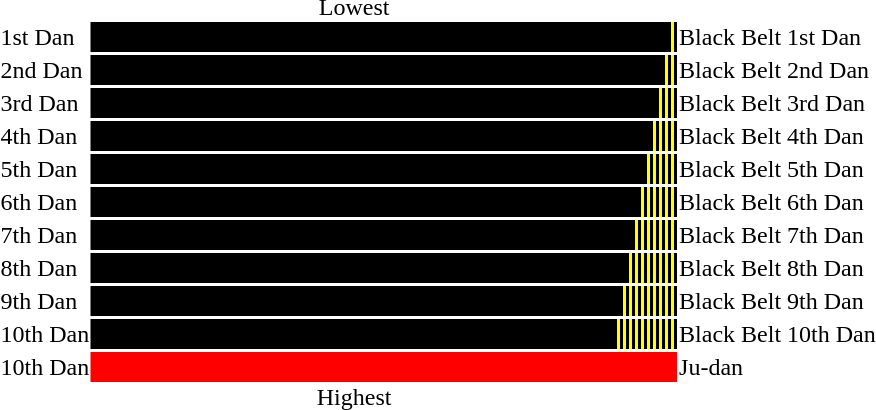<table cellspacing="0">
<tr>
<td></td>
<td align=center>Lowest</td>
</tr>
<tr>
<td>1st Dan</td>
<td style="background:Black;" colspan="19"></td>
<td style="background:Yellow;"></td>
<td style="background:Black;"></td>
<td>Black Belt 1st Dan</td>
</tr>
<tr>
<td></td>
</tr>
<tr>
<td>2nd Dan</td>
<td style="background:Black;" colspan="17"></td>
<td style="background:Yellow;"></td>
<td style="background:Black;"></td>
<td style="background:Yellow;"></td>
<td style="background:Black;"></td>
<td>Black Belt 2nd Dan</td>
</tr>
<tr>
<td></td>
</tr>
<tr>
<td>3rd Dan</td>
<td style="background:Black;" colspan="15"></td>
<td style="background:Yellow;"></td>
<td style="background:Black;"></td>
<td style="background:Yellow;"></td>
<td style="background:Black;"></td>
<td style="background:Yellow;"></td>
<td style="background:Black;"></td>
<td>Black Belt 3rd Dan</td>
</tr>
<tr>
<td></td>
</tr>
<tr>
<td>4th Dan</td>
<td style="background:Black;" colspan="13"></td>
<td style="background:Yellow;"></td>
<td style="background:Black;"></td>
<td style="background:Yellow;"></td>
<td style="background:Black;"></td>
<td style="background:Yellow;"></td>
<td style="background:Black;"></td>
<td style="background:Yellow;"></td>
<td style="background:Black;"></td>
<td>Black Belt 4th Dan</td>
</tr>
<tr>
<td></td>
</tr>
<tr>
<td>5th Dan</td>
<td style="background:Black;" colspan="11"></td>
<td style="background:Yellow;"></td>
<td style="background:Black;"></td>
<td style="background:Yellow;"></td>
<td style="background:Black;"></td>
<td style="background:Yellow;"></td>
<td style="background:Black;"></td>
<td style="background:Yellow;"></td>
<td style="background:Black;"></td>
<td style="background:Yellow;"></td>
<td style="background:Black;"></td>
<td>Black Belt 5th Dan</td>
</tr>
<tr>
<td></td>
</tr>
<tr>
<td>6th Dan</td>
<td style="background:Black;" colspan="9"></td>
<td style="background:Yellow;"></td>
<td style="background:Black;"></td>
<td style="background:Yellow;"></td>
<td style="background:Black;"></td>
<td style="background:Yellow;"></td>
<td style="background:Black;"></td>
<td style="background:Yellow;"></td>
<td style="background:Black;"></td>
<td style="background:Yellow;"></td>
<td style="background:Black;"></td>
<td style="background:Yellow;"></td>
<td style="background:Black;"></td>
<td>Black Belt 6th Dan</td>
</tr>
<tr>
<td></td>
</tr>
<tr>
<td>7th Dan</td>
<td style="background:Black;" colspan="7"></td>
<td style="background:Yellow;"></td>
<td style="background:Black;"></td>
<td style="background:Yellow;"></td>
<td style="background:Black;"></td>
<td style="background:Yellow;"></td>
<td style="background:Black;"></td>
<td style="background:Yellow;"></td>
<td style="background:Black;"></td>
<td style="background:Yellow;"></td>
<td style="background:Black;"></td>
<td style="background:Yellow;"></td>
<td style="background:Black;"></td>
<td style="background:Yellow;"></td>
<td style="background:Black;"></td>
<td>Black Belt 7th Dan</td>
</tr>
<tr>
<td></td>
</tr>
<tr>
<td>8th Dan</td>
<td style="background:Black;" colspan="5"></td>
<td style="background:Yellow;"></td>
<td style="background:Black;"></td>
<td style="background:Yellow;"></td>
<td style="background:Black;"></td>
<td style="background:Yellow;"></td>
<td style="background:Black;"></td>
<td style="background:Yellow;"></td>
<td style="background:Black;"></td>
<td style="background:Yellow;"></td>
<td style="background:Black;"></td>
<td style="background:Yellow;"></td>
<td style="background:Black;"></td>
<td style="background:Yellow;"></td>
<td style="background:Black;"></td>
<td style="background:Yellow;"></td>
<td style="background:Black;"></td>
<td>Black Belt 8th Dan</td>
</tr>
<tr>
<td></td>
</tr>
<tr>
<td>9th Dan</td>
<td style="background:Black;" colspan="3"></td>
<td style="background:Yellow;"></td>
<td style="background:Black;"></td>
<td style="background:Yellow;"></td>
<td style="background:Black;"></td>
<td style="background:Yellow;"></td>
<td style="background:Black;"></td>
<td style="background:Yellow;"></td>
<td style="background:Black;"></td>
<td style="background:Yellow;"></td>
<td style="background:Black;"></td>
<td style="background:Yellow;"></td>
<td style="background:Black;"></td>
<td style="background:Yellow;"></td>
<td style="background:Black;"></td>
<td style="background:Yellow;"></td>
<td style="background:Black;"></td>
<td style="background:Yellow;"></td>
<td style="background:Black;"></td>
<td>Black Belt 9th Dan</td>
</tr>
<tr>
<td></td>
</tr>
<tr>
<td>10th Dan</td>
<td style="background:Black; width:60%;"></td>
<td style="background:Yellow;"></td>
<td style="background:Black;"></td>
<td style="background:Yellow;"></td>
<td style="background:Black;"></td>
<td style="background:Yellow;"></td>
<td style="background:Black;"></td>
<td style="background:Yellow;"></td>
<td style="background:Black;"></td>
<td style="background:Yellow;"></td>
<td style="background:Black;"></td>
<td style="background:Yellow;"></td>
<td style="background:Black;"></td>
<td style="background:Yellow;"></td>
<td style="background:Black;"></td>
<td style="background:Yellow;"></td>
<td style="background:Black;"></td>
<td style="background:Yellow;"></td>
<td style="background:Black;"></td>
<td style="background:Yellow;"></td>
<td style="background:Black;"></td>
<td>Black Belt 10th Dan</td>
</tr>
<tr>
<td></td>
</tr>
<tr>
<td>10th Dan</td>
<td style="background:Red;" colspan="21"></td>
<td>Ju-dan</td>
</tr>
<tr>
<td></td>
<td align=center>Highest</td>
</tr>
</table>
